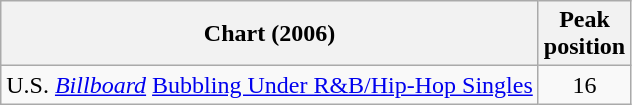<table class="wikitable">
<tr>
<th align="left">Chart (2006)</th>
<th style="text-align:center;">Peak<br>position</th>
</tr>
<tr>
<td align="left">U.S. <a href='#'><em>Billboard</em></a> <a href='#'>Bubbling Under R&B/Hip-Hop Singles</a></td>
<td style="text-align:center;">16</td>
</tr>
</table>
